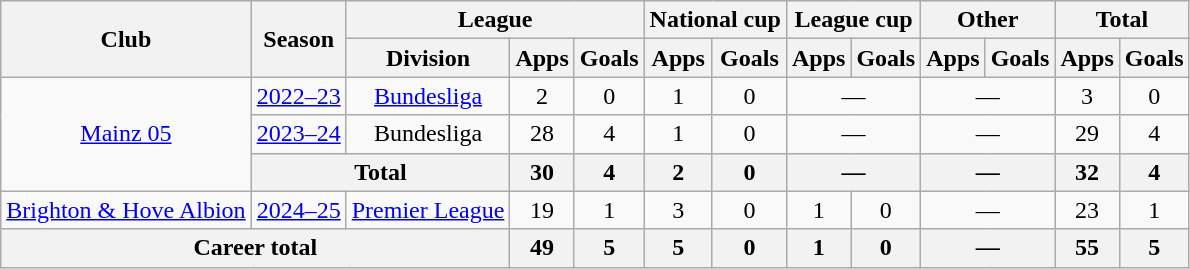<table class="wikitable" style="text-align: center;">
<tr>
<th rowspan="2">Club</th>
<th rowspan="2">Season</th>
<th colspan="3">League</th>
<th colspan="2">National cup</th>
<th colspan="2">League cup</th>
<th colspan="2">Other</th>
<th colspan="2">Total</th>
</tr>
<tr>
<th>Division</th>
<th>Apps</th>
<th>Goals</th>
<th>Apps</th>
<th>Goals</th>
<th>Apps</th>
<th>Goals</th>
<th>Apps</th>
<th>Goals</th>
<th>Apps</th>
<th>Goals</th>
</tr>
<tr>
<td rowspan="3"><a href='#'>Mainz 05</a></td>
<td><a href='#'>2022–23</a></td>
<td><a href='#'>Bundesliga</a></td>
<td>2</td>
<td>0</td>
<td>1</td>
<td>0</td>
<td colspan="2">—</td>
<td colspan="2">—</td>
<td>3</td>
<td>0</td>
</tr>
<tr>
<td><a href='#'>2023–24</a></td>
<td>Bundesliga</td>
<td>28</td>
<td>4</td>
<td>1</td>
<td>0</td>
<td colspan="2">—</td>
<td colspan="2">—</td>
<td>29</td>
<td>4</td>
</tr>
<tr>
<th colspan="2">Total</th>
<th>30</th>
<th>4</th>
<th>2</th>
<th>0</th>
<th colspan="2">—</th>
<th colspan="2">—</th>
<th>32</th>
<th>4</th>
</tr>
<tr>
<td><a href='#'>Brighton & Hove Albion</a></td>
<td><a href='#'>2024–25</a></td>
<td><a href='#'>Premier League</a></td>
<td>19</td>
<td>1</td>
<td>3</td>
<td>0</td>
<td>1</td>
<td>0</td>
<td colspan="2">—</td>
<td>23</td>
<td>1</td>
</tr>
<tr>
<th colspan="3">Career total</th>
<th>49</th>
<th>5</th>
<th>5</th>
<th>0</th>
<th>1</th>
<th>0</th>
<th colspan="2">—</th>
<th>55</th>
<th>5</th>
</tr>
</table>
